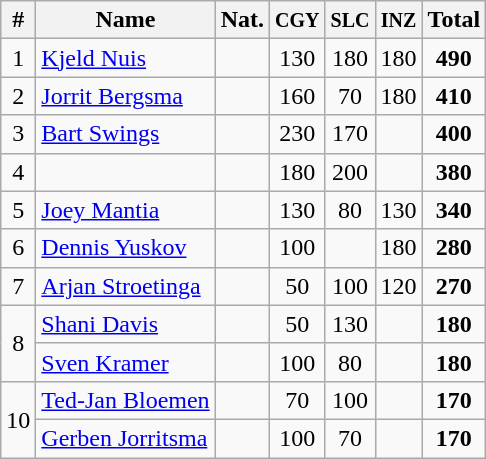<table class="wikitable" style="text-align:center;">
<tr>
<th>#</th>
<th>Name</th>
<th>Nat.</th>
<th><small>CGY</small></th>
<th><small>SLC</small></th>
<th><small>INZ</small></th>
<th>Total</th>
</tr>
<tr>
<td>1</td>
<td align=left><a href='#'>Kjeld Nuis</a></td>
<td></td>
<td>130</td>
<td>180</td>
<td>180</td>
<td><strong>490</strong></td>
</tr>
<tr>
<td>2</td>
<td align=left><a href='#'>Jorrit Bergsma</a></td>
<td></td>
<td>160</td>
<td>70</td>
<td>180</td>
<td><strong>410</strong></td>
</tr>
<tr>
<td>3</td>
<td align=left><a href='#'>Bart Swings</a></td>
<td></td>
<td>230</td>
<td>170</td>
<td></td>
<td><strong>400</strong></td>
</tr>
<tr>
<td>4</td>
<td align=left></td>
<td></td>
<td>180</td>
<td>200</td>
<td></td>
<td><strong>380</strong></td>
</tr>
<tr>
<td>5</td>
<td align=left><a href='#'>Joey Mantia</a></td>
<td></td>
<td>130</td>
<td>80</td>
<td>130</td>
<td><strong>340</strong></td>
</tr>
<tr>
<td>6</td>
<td align=left><a href='#'>Dennis Yuskov</a></td>
<td></td>
<td>100</td>
<td></td>
<td>180</td>
<td><strong>280</strong></td>
</tr>
<tr>
<td>7</td>
<td align=left><a href='#'>Arjan Stroetinga</a></td>
<td></td>
<td>50</td>
<td>100</td>
<td>120</td>
<td><strong>270</strong></td>
</tr>
<tr>
<td rowspan=2>8</td>
<td align=left><a href='#'>Shani Davis</a></td>
<td></td>
<td>50</td>
<td>130</td>
<td></td>
<td><strong>180</strong></td>
</tr>
<tr>
<td align=left><a href='#'>Sven Kramer</a></td>
<td></td>
<td>100</td>
<td>80</td>
<td></td>
<td><strong>180</strong></td>
</tr>
<tr>
<td rowspan=2>10</td>
<td align=left><a href='#'>Ted-Jan Bloemen</a></td>
<td></td>
<td>70</td>
<td>100</td>
<td></td>
<td><strong>170</strong></td>
</tr>
<tr>
<td align=left><a href='#'>Gerben Jorritsma</a></td>
<td></td>
<td>100</td>
<td>70</td>
<td></td>
<td><strong>170</strong></td>
</tr>
</table>
